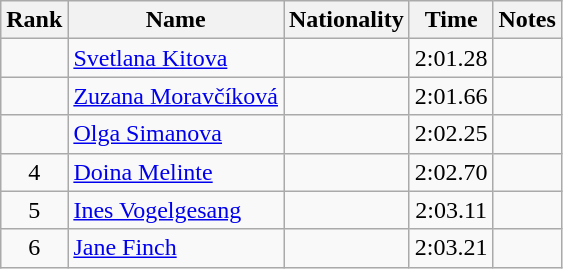<table class="wikitable sortable" style="text-align:center">
<tr>
<th>Rank</th>
<th>Name</th>
<th>Nationality</th>
<th>Time</th>
<th>Notes</th>
</tr>
<tr>
<td></td>
<td align="left"><a href='#'>Svetlana Kitova</a></td>
<td align=left></td>
<td>2:01.28</td>
<td></td>
</tr>
<tr>
<td></td>
<td align="left"><a href='#'>Zuzana Moravčíková</a></td>
<td align=left></td>
<td>2:01.66</td>
<td></td>
</tr>
<tr>
<td></td>
<td align="left"><a href='#'>Olga Simanova</a></td>
<td align=left></td>
<td>2:02.25</td>
<td></td>
</tr>
<tr>
<td>4</td>
<td align="left"><a href='#'>Doina Melinte</a></td>
<td align=left></td>
<td>2:02.70</td>
<td></td>
</tr>
<tr>
<td>5</td>
<td align="left"><a href='#'>Ines Vogelgesang</a></td>
<td align=left></td>
<td>2:03.11</td>
<td></td>
</tr>
<tr>
<td>6</td>
<td align="left"><a href='#'>Jane Finch</a></td>
<td align=left></td>
<td>2:03.21</td>
<td></td>
</tr>
</table>
